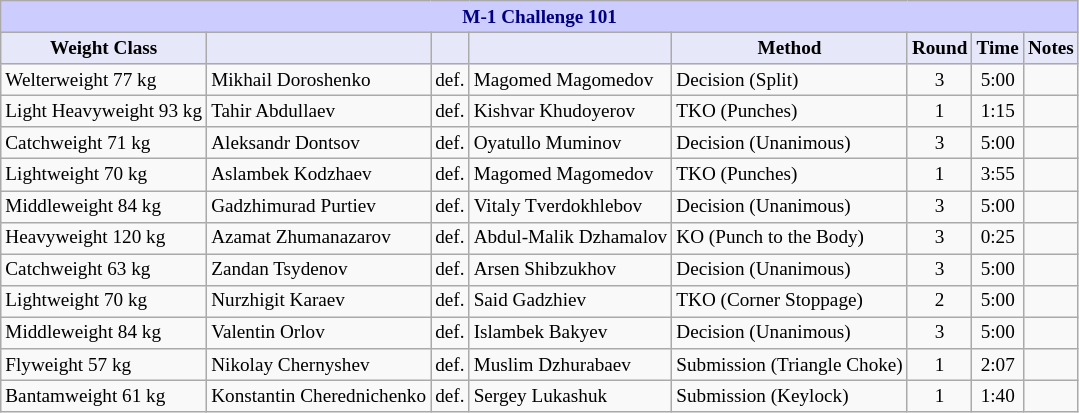<table class="wikitable" style="font-size: 80%;">
<tr>
<th colspan="8" style="background-color: #ccf; color: #000080; text-align: center;"><strong>M-1 Challenge 101</strong></th>
</tr>
<tr>
<th colspan="1" style="background-color: #E6E8FA; color: #000000; text-align: center;">Weight Class</th>
<th colspan="1" style="background-color: #E6E8FA; color: #000000; text-align: center;"></th>
<th colspan="1" style="background-color: #E6E8FA; color: #000000; text-align: center;"></th>
<th colspan="1" style="background-color: #E6E8FA; color: #000000; text-align: center;"></th>
<th colspan="1" style="background-color: #E6E8FA; color: #000000; text-align: center;">Method</th>
<th colspan="1" style="background-color: #E6E8FA; color: #000000; text-align: center;">Round</th>
<th colspan="1" style="background-color: #E6E8FA; color: #000000; text-align: center;">Time</th>
<th colspan="1" style="background-color: #E6E8FA; color: #000000; text-align: center;">Notes</th>
</tr>
<tr>
<td>Welterweight 77 kg</td>
<td> Mikhail Doroshenko</td>
<td>def.</td>
<td> Magomed Magomedov</td>
<td>Decision (Split)</td>
<td align=center>3</td>
<td align=center>5:00</td>
<td></td>
</tr>
<tr>
<td>Light Heavyweight 93 kg</td>
<td> Tahir Abdullaev</td>
<td>def.</td>
<td> Kishvar Khudoyerov</td>
<td>TKO (Punches)</td>
<td align=center>1</td>
<td align=center>1:15</td>
<td></td>
</tr>
<tr>
<td>Catchweight 71 kg</td>
<td> Aleksandr Dontsov</td>
<td>def.</td>
<td> Oyatullo Muminov</td>
<td>Decision (Unanimous)</td>
<td align=center>3</td>
<td align=center>5:00</td>
<td></td>
</tr>
<tr>
<td>Lightweight 70 kg</td>
<td> Aslambek Kodzhaev</td>
<td>def.</td>
<td> Magomed Magomedov</td>
<td>TKO (Punches)</td>
<td align=center>1</td>
<td align=center>3:55</td>
<td></td>
</tr>
<tr>
<td>Middleweight 84 kg</td>
<td> Gadzhimurad Purtiev</td>
<td>def.</td>
<td> Vitaly Tverdokhlebov</td>
<td>Decision (Unanimous)</td>
<td align=center>3</td>
<td align=center>5:00</td>
<td></td>
</tr>
<tr>
<td>Heavyweight 120 kg</td>
<td> Azamat Zhumanazarov</td>
<td>def.</td>
<td>  Abdul-Malik Dzhamalov</td>
<td>KO (Punch to the Body)</td>
<td align=center>3</td>
<td align=center>0:25</td>
<td></td>
</tr>
<tr>
<td>Catchweight 63 kg</td>
<td> Zandan Tsydenov</td>
<td>def.</td>
<td>  Arsen Shibzukhov</td>
<td>Decision (Unanimous)</td>
<td align=center>3</td>
<td align=center>5:00</td>
<td></td>
</tr>
<tr>
<td>Lightweight 70 kg</td>
<td> Nurzhigit Karaev</td>
<td>def.</td>
<td> Said Gadzhiev</td>
<td>TKO (Corner Stoppage)</td>
<td align=center>2</td>
<td align=center>5:00</td>
<td></td>
</tr>
<tr>
<td>Middleweight 84 kg</td>
<td> Valentin Orlov</td>
<td>def.</td>
<td> Islambek Bakyev</td>
<td>Decision (Unanimous)</td>
<td align=center>3</td>
<td align=center>5:00</td>
<td></td>
</tr>
<tr>
<td>Flyweight 57 kg</td>
<td> Nikolay Chernyshev</td>
<td>def.</td>
<td> Muslim Dzhurabaev</td>
<td>Submission (Triangle Choke)</td>
<td align=center>1</td>
<td align=center>2:07</td>
<td></td>
</tr>
<tr>
<td>Bantamweight 61 kg</td>
<td> Konstantin Cherednichenko</td>
<td>def.</td>
<td> Sergey Lukashuk</td>
<td>Submission (Keylock)</td>
<td align=center>1</td>
<td align=center>1:40</td>
<td></td>
</tr>
</table>
